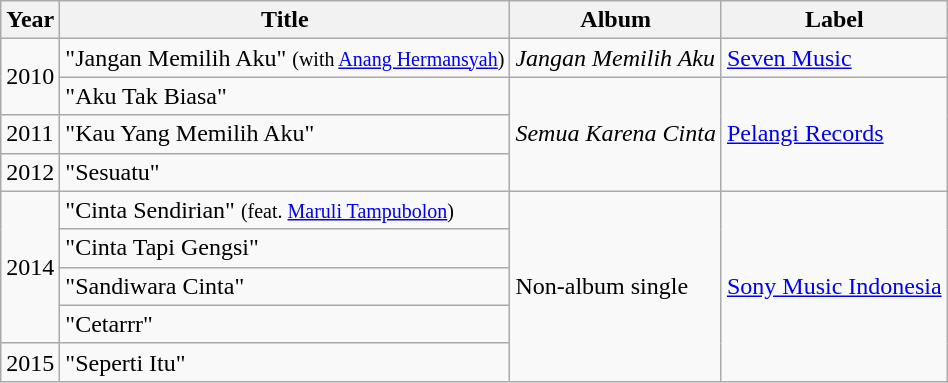<table class="wikitable">
<tr>
<th>Year</th>
<th>Title</th>
<th>Album</th>
<th>Label</th>
</tr>
<tr>
<td rowspan= "2">2010</td>
<td>"Jangan Memilih Aku" <small>(with <a href='#'>Anang Hermansyah</a>)</small></td>
<td><em>Jangan Memilih Aku</em></td>
<td><a href='#'>Seven Music</a></td>
</tr>
<tr>
<td>"Aku Tak Biasa"</td>
<td rowspan= "3"><em>Semua Karena Cinta</em></td>
<td rowspan= "3"><a href='#'>Pelangi Records</a></td>
</tr>
<tr>
<td>2011</td>
<td>"Kau Yang Memilih Aku"</td>
</tr>
<tr>
<td>2012</td>
<td>"Sesuatu"</td>
</tr>
<tr>
<td rowspan= "4">2014</td>
<td>"Cinta Sendirian" <small>(feat. <a href='#'>Maruli Tampubolon</a>)</small></td>
<td rowspan= "5">Non-album single</td>
<td rowspan= "5"><a href='#'>Sony Music Indonesia</a></td>
</tr>
<tr>
<td>"Cinta Tapi Gengsi"</td>
</tr>
<tr>
<td>"Sandiwara Cinta"</td>
</tr>
<tr>
<td>"Cetarrr"</td>
</tr>
<tr>
<td>2015</td>
<td>"Seperti Itu"</td>
</tr>
</table>
